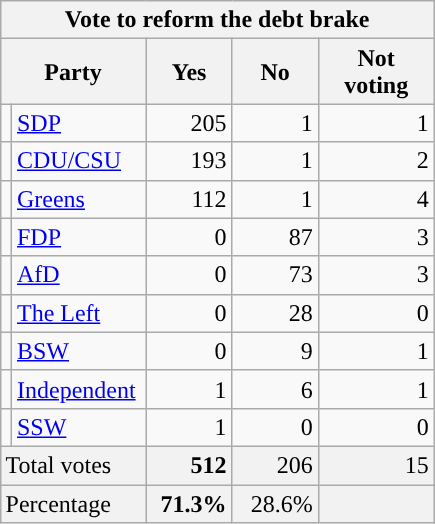<table class="wikitable mw-collapsible" style="float:right; background: #f9f9f9; text-align: right;">
<tr>
<th colspan="5">Vote to reform the debt brake</th>
</tr>
<tr>
<th colspan="2" scope="col" style="width: 90px">Party</th>
<th scope="col" style="width: 50px">Yes</th>
<th scope="col" style="width: 50px">No</th>
<th scope="col" style="width: 70px">Not voting</th>
</tr>
<tr>
<td scope="row" style="background-color:"></td>
<td scope="row" style="text-align: left;"><a href='#'>SDP</a></td>
<td>205</td>
<td>1</td>
<td>1</td>
</tr>
<tr>
<td scope="row" style="background-color:"></td>
<td scope="row" style="text-align: left;"><a href='#'>CDU/CSU</a></td>
<td>193</td>
<td>1</td>
<td>2</td>
</tr>
<tr>
<td scope="row" style="background-color:"></td>
<td scope="row" style="text-align: left;"><a href='#'>Greens</a></td>
<td>112</td>
<td>1</td>
<td>4</td>
</tr>
<tr>
<td scope="row" style="background-color:"></td>
<td scope="row" style="text-align: left;"><a href='#'>FDP</a></td>
<td>0</td>
<td>87</td>
<td>3</td>
</tr>
<tr>
<td scope="row" style="background-color:"></td>
<td scope="row" style="text-align: left;"><a href='#'>AfD</a></td>
<td>0</td>
<td>73</td>
<td>3</td>
</tr>
<tr>
<td scope="row" style="background-color:"></td>
<td scope="row" style="text-align: left;"><a href='#'>The Left</a></td>
<td>0</td>
<td>28</td>
<td>0</td>
</tr>
<tr>
<td scope="row" style="background-color:"></td>
<td scope="row" style="text-align: left;"><a href='#'>BSW</a></td>
<td>0</td>
<td>9</td>
<td>1</td>
</tr>
<tr>
<td scope="row" style="background-color:"></td>
<td scope="row" style="text-align: left;"><a href='#'>Independent</a></td>
<td>1</td>
<td>6</td>
<td>1</td>
</tr>
<tr>
<td scope="row" style="background-color:"></td>
<td scope="row" style="text-align: left;"><a href='#'>SSW</a></td>
<td>1</td>
<td>0</td>
<td>0</td>
</tr>
<tr class="tfoot" style="background:#f2f2f2;">
<td colspan="2" scope="row" style="text-align:left;">Total votes</td>
<td> <strong>512</strong></td>
<td>206</td>
<td>15</td>
</tr>
<tr class="tfoot" style="background:#f2f2f2;">
<td colspan="2" scope="row" style="text-align:left;">Percentage</td>
<td><strong>71.3%</strong></td>
<td>28.6%</td>
<td></td>
</tr>
</table>
